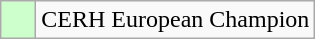<table class="wikitable">
<tr>
<td style="background: #ccffcc;">    </td>
<td>CERH European Champion</td>
</tr>
</table>
